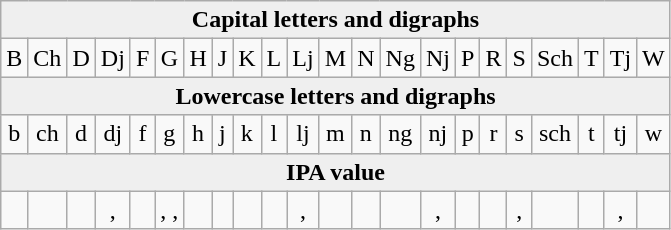<table class=wikitable style=text-align:center>
<tr>
<td bgcolor="#EFEFEF" colspan="22"><strong>Capital letters and digraphs</strong></td>
</tr>
<tr>
<td>B</td>
<td>Ch</td>
<td>D</td>
<td>Dj</td>
<td>F</td>
<td>G</td>
<td>H</td>
<td>J</td>
<td>K</td>
<td>L</td>
<td>Lj</td>
<td>M</td>
<td>N</td>
<td>Ng</td>
<td>Nj</td>
<td>P</td>
<td>R</td>
<td>S</td>
<td>Sch</td>
<td>T</td>
<td>Tj</td>
<td>W</td>
</tr>
<tr>
<td bgcolor="#EFEFEF" colspan="22"><strong>Lowercase letters and digraphs</strong></td>
</tr>
<tr>
<td>b</td>
<td>ch</td>
<td>d</td>
<td>dj</td>
<td>f</td>
<td>g</td>
<td>h</td>
<td>j</td>
<td>k</td>
<td>l</td>
<td>lj</td>
<td>m</td>
<td>n</td>
<td>ng</td>
<td>nj</td>
<td>p</td>
<td>r</td>
<td>s</td>
<td>sch</td>
<td>t</td>
<td>tj</td>
<td>w</td>
</tr>
<tr>
<td bgcolor="#EFEFEF" colspan="22"><strong>IPA value</strong></td>
</tr>
<tr>
<td></td>
<td></td>
<td></td>
<td>, </td>
<td></td>
<td>, , </td>
<td></td>
<td></td>
<td></td>
<td></td>
<td>, </td>
<td></td>
<td></td>
<td></td>
<td>, </td>
<td></td>
<td></td>
<td>, </td>
<td></td>
<td></td>
<td>, </td>
<td></td>
</tr>
</table>
